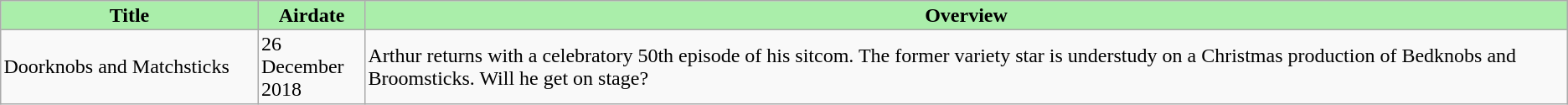<table border="2" cellpadding="2" cellspacing="0" style="margin: 0 1em 0 0; background: #f9f9f9; border: 1px #aaa solid; border-collapse: collapse; font-size: 100%;">
<tr style="background:#aaeeaa">
<th width="200px">Title</th>
<th width="80px">Airdate</th>
<th>Overview</th>
</tr>
<tr>
<td>Doorknobs and Matchsticks</td>
<td>26 December 2018</td>
<td>Arthur returns with a celebratory 50th episode of his sitcom. The former variety star is understudy on a Christmas production of Bedknobs and Broomsticks. Will he get on stage?</td>
</tr>
</table>
